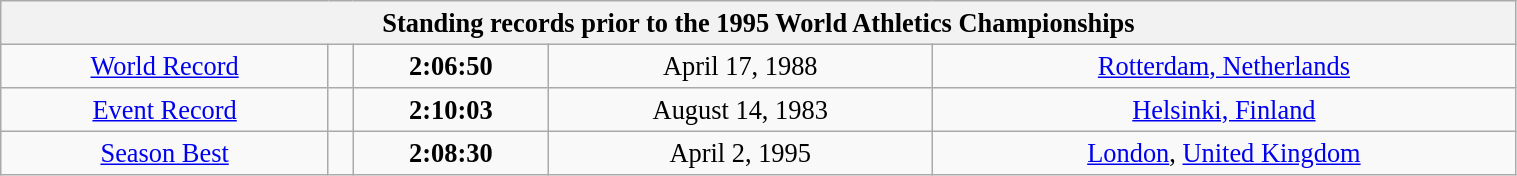<table class="wikitable" style=" text-align:center; font-size:110%;" width="80%">
<tr>
<th colspan="5">Standing records prior to the 1995 World Athletics Championships</th>
</tr>
<tr>
<td><a href='#'>World Record</a></td>
<td></td>
<td><strong>2:06:50</strong></td>
<td>April 17, 1988</td>
<td> <a href='#'>Rotterdam, Netherlands</a></td>
</tr>
<tr>
<td><a href='#'>Event Record</a></td>
<td></td>
<td><strong>2:10:03</strong></td>
<td>August 14, 1983</td>
<td> <a href='#'>Helsinki, Finland</a></td>
</tr>
<tr>
<td><a href='#'>Season Best</a></td>
<td></td>
<td><strong>2:08:30</strong></td>
<td>April 2, 1995</td>
<td> <a href='#'>London</a>, <a href='#'>United Kingdom</a></td>
</tr>
</table>
